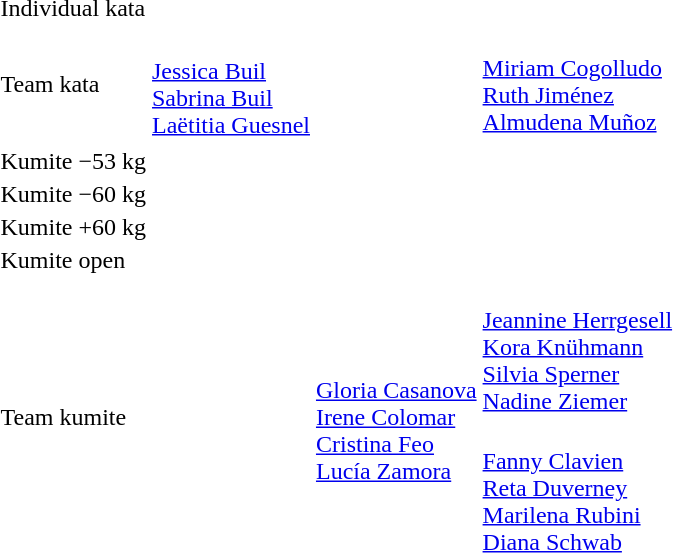<table>
<tr>
<td rowspan=2>Individual kata</td>
<td rowspan=2></td>
<td rowspan=2></td>
<td></td>
</tr>
<tr>
<td></td>
</tr>
<tr>
<td rowspan=2>Team kata</td>
<td rowspan=2><br><a href='#'>Jessica Buil</a><br><a href='#'>Sabrina Buil</a><br><a href='#'>Laëtitia Guesnel</a></td>
<td rowspan=2></td>
<td><br><a href='#'>Miriam Cogolludo</a><br><a href='#'>Ruth Jiménez</a><br><a href='#'>Almudena Muñoz</a></td>
</tr>
<tr>
<td></td>
</tr>
<tr>
<td rowspan=2>Kumite −53 kg</td>
<td rowspan=2></td>
<td rowspan=2></td>
<td></td>
</tr>
<tr>
<td></td>
</tr>
<tr>
<td rowspan=2>Kumite −60 kg</td>
<td rowspan=2></td>
<td rowspan=2></td>
<td></td>
</tr>
<tr>
<td></td>
</tr>
<tr>
<td rowspan=2>Kumite +60 kg</td>
<td rowspan=2></td>
<td rowspan=2></td>
<td></td>
</tr>
<tr>
<td></td>
</tr>
<tr>
<td rowspan=2>Kumite open</td>
<td rowspan=2></td>
<td rowspan=2></td>
<td></td>
</tr>
<tr>
<td></td>
</tr>
<tr>
<td rowspan=2>Team kumite</td>
<td rowspan=2></td>
<td rowspan=2><br><a href='#'>Gloria Casanova</a><br><a href='#'>Irene Colomar</a><br><a href='#'>Cristina Feo</a><br><a href='#'>Lucía Zamora</a></td>
<td><br><a href='#'>Jeannine Herrgesell</a><br><a href='#'>Kora Knühmann</a><br><a href='#'>Silvia Sperner</a><br><a href='#'>Nadine Ziemer</a></td>
</tr>
<tr>
<td><br><a href='#'>Fanny Clavien</a><br><a href='#'>Reta Duverney</a><br><a href='#'>Marilena Rubini</a><br><a href='#'>Diana Schwab</a></td>
</tr>
</table>
